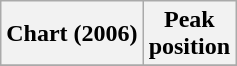<table class="wikitable plainrowheaders" style="text-align:center">
<tr>
<th>Chart (2006)</th>
<th>Peak<br>position</th>
</tr>
<tr>
</tr>
</table>
